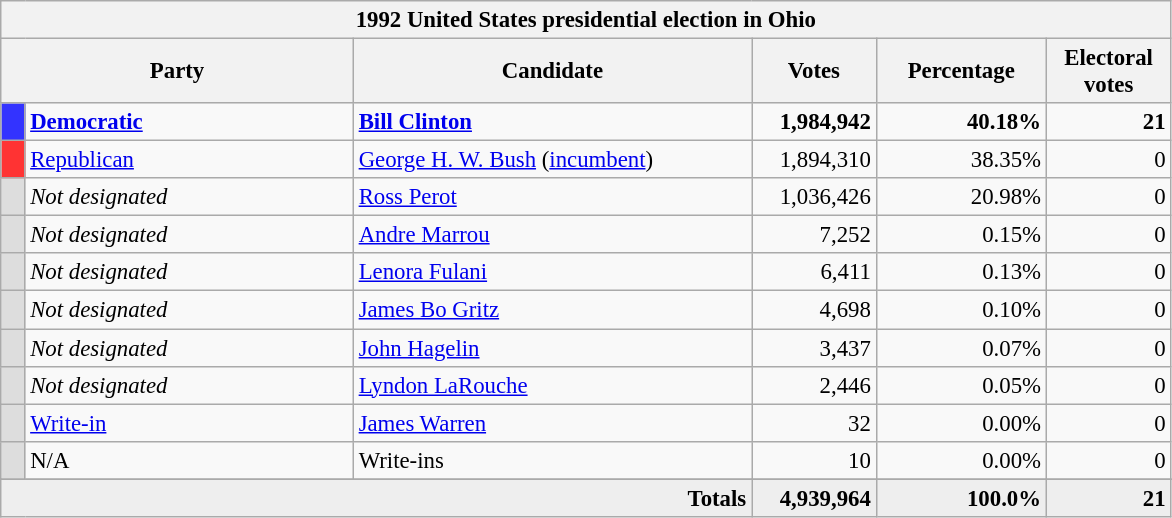<table class="wikitable" style="font-size: 95%;">
<tr>
<th colspan="6">1992 United States presidential election in Ohio</th>
</tr>
<tr>
<th colspan="2" style="width: 15em">Party</th>
<th style="width: 17em">Candidate</th>
<th style="width: 5em">Votes</th>
<th style="width: 7em">Percentage</th>
<th style="width: 5em">Electoral votes</th>
</tr>
<tr>
<th style="background-color:#3333FF; width: 3px"></th>
<td style="width: 130px"><strong><a href='#'>Democratic</a></strong></td>
<td><strong><a href='#'>Bill Clinton</a></strong></td>
<td align="right"><strong>1,984,942</strong></td>
<td align="right"><strong>40.18%</strong></td>
<td align="right"><strong>21</strong></td>
</tr>
<tr>
<th style="background-color:#FF3333; width: 3px"></th>
<td style="width: 130px"><a href='#'>Republican</a></td>
<td><a href='#'>George H. W. Bush</a> (<a href='#'>incumbent</a>)</td>
<td align="right">1,894,310</td>
<td align="right">38.35%</td>
<td align="right">0</td>
</tr>
<tr>
<th style="background-color:#DDDDDD; width: 3px"></th>
<td style="width: 130px"><em>Not designated</em></td>
<td><a href='#'>Ross Perot</a></td>
<td align="right">1,036,426</td>
<td align="right">20.98%</td>
<td align="right">0</td>
</tr>
<tr>
<th style="background-color:#DDDDDD; width: 3px"></th>
<td style="width: 130px"><em>Not designated</em></td>
<td><a href='#'>Andre Marrou</a></td>
<td align="right">7,252</td>
<td align="right">0.15%</td>
<td align="right">0</td>
</tr>
<tr>
<th style="background-color:#DDDDDD; width: 3px"></th>
<td style="width: 130px"><em>Not designated</em></td>
<td><a href='#'>Lenora Fulani</a></td>
<td align="right">6,411</td>
<td align="right">0.13%</td>
<td align="right">0</td>
</tr>
<tr>
<th style="background-color:#DDDDDD; width: 3px"></th>
<td style="width: 130px"><em>Not designated</em></td>
<td><a href='#'>James Bo Gritz</a></td>
<td align="right">4,698</td>
<td align="right">0.10%</td>
<td align="right">0</td>
</tr>
<tr>
<th style="background-color:#DDDDDD; width: 3px"></th>
<td style="width: 130px"><em>Not designated</em></td>
<td><a href='#'>John Hagelin</a></td>
<td align="right">3,437</td>
<td align="right">0.07%</td>
<td align="right">0</td>
</tr>
<tr>
<th style="background-color:#DDDDDD; width: 3px"></th>
<td style="width: 130px"><em>Not designated</em></td>
<td><a href='#'>Lyndon LaRouche</a></td>
<td align="right">2,446</td>
<td align="right">0.05%</td>
<td align="right">0</td>
</tr>
<tr>
<th style="background-color:#DDDDDD; width: 3px"></th>
<td style="width: 130px"><a href='#'>Write-in</a></td>
<td><a href='#'>James Warren</a></td>
<td align="right">32</td>
<td align="right">0.00%</td>
<td align="right">0</td>
</tr>
<tr>
<th style="background-color:#DDDDDD; width: 3px"></th>
<td style="width: 130px">N/A</td>
<td>Write-ins</td>
<td align="right">10</td>
<td align="right">0.00%</td>
<td align="right">0</td>
</tr>
<tr>
</tr>
<tr bgcolor="#EEEEEE">
<td colspan="3" align="right"><strong>Totals</strong></td>
<td align="right"><strong>4,939,964</strong></td>
<td align="right"><strong>100.0%</strong></td>
<td align="right"><strong>21</strong></td>
</tr>
</table>
